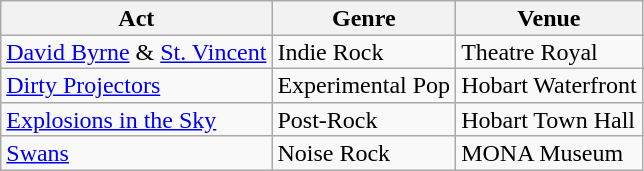<table class="wikitable" style="line-height:0.95em;">
<tr>
<th>Act</th>
<th>Genre</th>
<th>Venue</th>
</tr>
<tr>
<td><a href='#'>David Byrne</a> & <a href='#'>St. Vincent</a></td>
<td>Indie Rock</td>
<td>Theatre Royal</td>
</tr>
<tr>
<td><a href='#'>Dirty Projectors</a></td>
<td>Experimental Pop</td>
<td>Hobart Waterfront</td>
</tr>
<tr>
<td><a href='#'>Explosions in the Sky</a></td>
<td>Post-Rock</td>
<td>Hobart Town Hall</td>
</tr>
<tr>
<td><a href='#'>Swans</a></td>
<td>Noise Rock</td>
<td>MONA Museum</td>
</tr>
</table>
